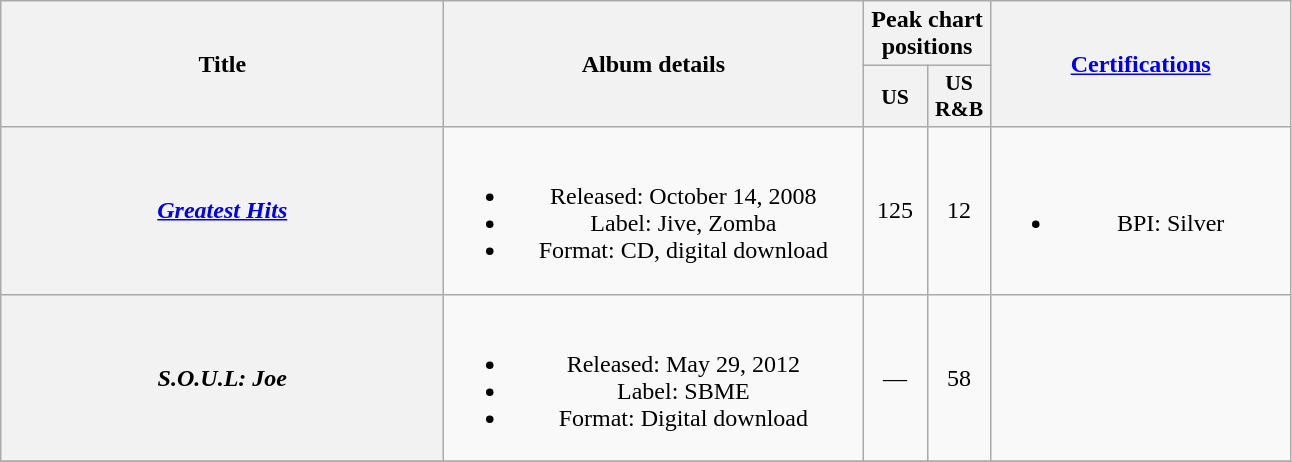<table class="wikitable plainrowheaders" style="text-align:center;">
<tr>
<th scope="col" rowspan="2" style="width:18em;">Title</th>
<th scope="col" rowspan="2" style="width:17em;">Album details</th>
<th scope="col" colspan="2">Peak chart positions</th>
<th scope="col" rowspan="2" style="width:12em;"><a href='#'>Certifications</a></th>
</tr>
<tr>
<th scope="col" style="width:2.5em;font-size:90%;">US<br></th>
<th scope="col" style="width:2.5em;font-size:90%;">US R&B<br></th>
</tr>
<tr>
<th scope="row"><em><a href='#'>Greatest Hits</a></em></th>
<td><br><ul><li>Released: October 14, 2008</li><li>Label: Jive, Zomba</li><li>Format: CD, digital download</li></ul></td>
<td>125</td>
<td>12</td>
<td><br><ul><li>BPI: Silver</li></ul></td>
</tr>
<tr>
<th scope="row"><em>S.O.U.L: Joe</em></th>
<td><br><ul><li>Released: May 29, 2012</li><li>Label: SBME</li><li>Format: Digital download</li></ul></td>
<td>—</td>
<td>58</td>
<td></td>
</tr>
<tr>
</tr>
</table>
